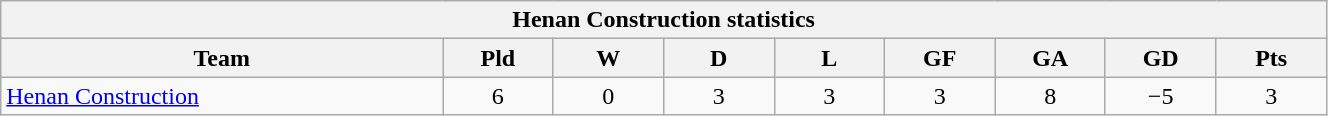<table width=70% class="wikitable" style="text-align:">
<tr>
<th colspan=9>Henan Construction statistics</th>
</tr>
<tr>
<th width=20%>Team</th>
<th width=5%>Pld</th>
<th width=5%>W</th>
<th width=5%>D</th>
<th width=5%>L</th>
<th width=5%>GF</th>
<th width=5%>GA</th>
<th width=5%>GD</th>
<th width=5%>Pts</th>
</tr>
<tr align=center>
<td align=left> <a href='#'>Henan Construction</a></td>
<td>6</td>
<td>0</td>
<td>3</td>
<td>3</td>
<td>3</td>
<td>8</td>
<td>−5</td>
<td>3</td>
</tr>
</table>
